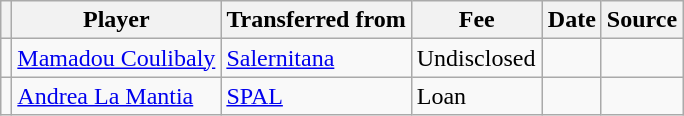<table class="wikitable plainrowheaders sortable">
<tr>
<th></th>
<th scope="col">Player</th>
<th>Transferred from</th>
<th style="width: 80px;">Fee</th>
<th scope="col">Date</th>
<th scope="col">Source</th>
</tr>
<tr>
<td align="center"></td>
<td> <a href='#'>Mamadou Coulibaly</a></td>
<td> <a href='#'>Salernitana</a></td>
<td>Undisclosed</td>
<td></td>
<td></td>
</tr>
<tr>
<td align="center"></td>
<td> <a href='#'>Andrea La Mantia</a></td>
<td> <a href='#'>SPAL</a></td>
<td>Loan</td>
<td></td>
<td></td>
</tr>
</table>
